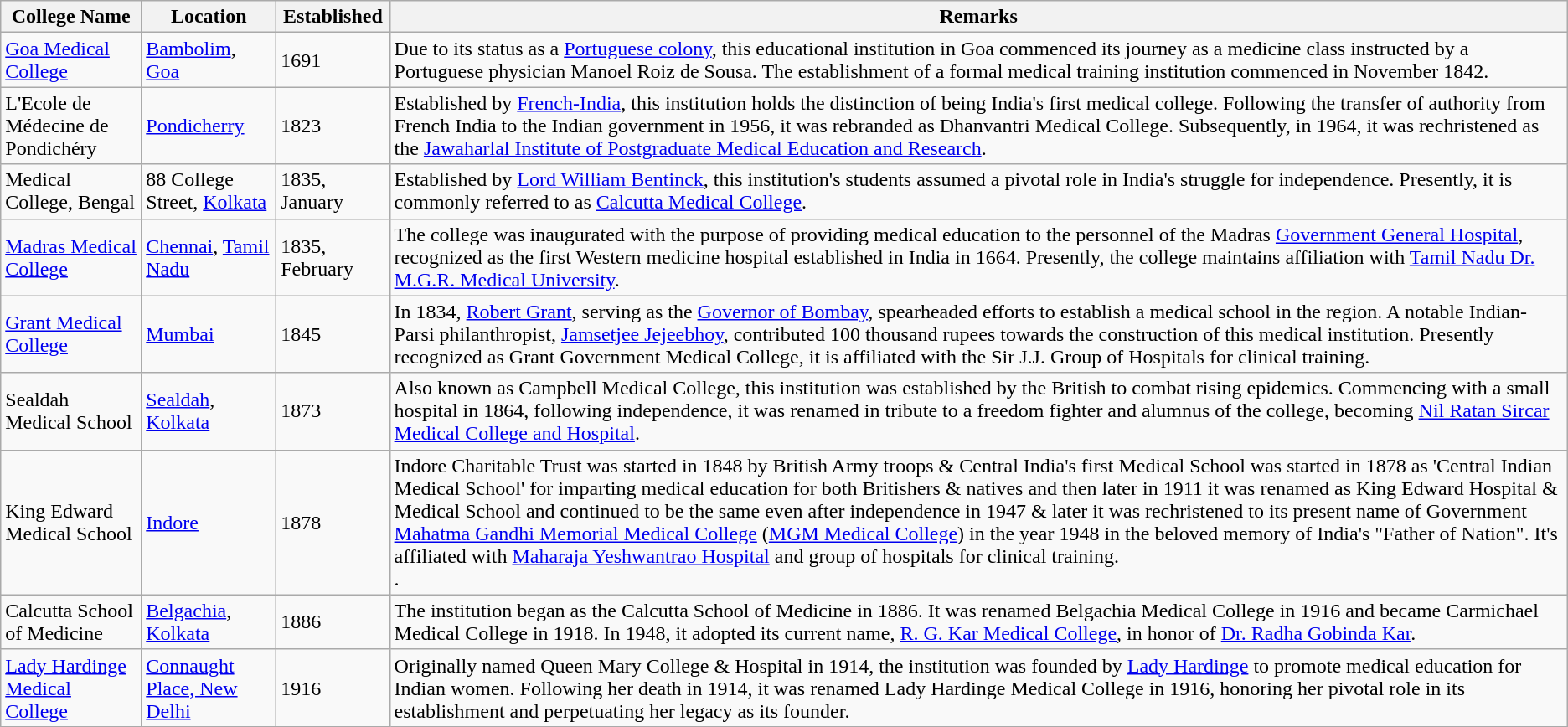<table class="wikitable sortable">
<tr>
<th>College Name</th>
<th>Location</th>
<th>Established</th>
<th class="unsortable">Remarks</th>
</tr>
<tr>
<td><a href='#'>Goa Medical College</a></td>
<td><a href='#'>Bambolim</a>, <a href='#'>Goa</a></td>
<td>1691</td>
<td>Due to its status as a <a href='#'>Portuguese colony</a>, this educational institution in Goa commenced its journey as a medicine class instructed by a Portuguese physician Manoel Roiz de Sousa. The establishment of a formal medical training institution commenced in November 1842.</td>
</tr>
<tr>
<td>L'Ecole de Médecine de Pondichéry</td>
<td><a href='#'>Pondicherry</a></td>
<td>1823</td>
<td>Established by <a href='#'>French-India</a>, this institution holds the distinction of being India's first medical college. Following the transfer of authority from French India to the Indian government in 1956, it was rebranded as Dhanvantri Medical College. Subsequently, in 1964, it was rechristened as the <a href='#'>Jawaharlal Institute of Postgraduate Medical Education and Research</a>.</td>
</tr>
<tr>
<td>Medical College, Bengal</td>
<td>88 College Street, <a href='#'>Kolkata</a></td>
<td>1835, January</td>
<td>Established by <a href='#'>Lord William Bentinck</a>, this institution's students assumed a pivotal role in India's struggle for independence. Presently, it is commonly referred to as <a href='#'>Calcutta Medical College</a>.</td>
</tr>
<tr>
<td><a href='#'>Madras Medical College</a></td>
<td><a href='#'>Chennai</a>, <a href='#'>Tamil Nadu</a></td>
<td>1835, February</td>
<td>The college was inaugurated with the purpose of providing medical education to the personnel of the Madras <a href='#'>Government General Hospital</a>, recognized as the first Western medicine hospital established in India in 1664. Presently, the college maintains affiliation with <a href='#'>Tamil Nadu Dr. M.G.R. Medical University</a>.</td>
</tr>
<tr>
<td><a href='#'>Grant Medical College</a></td>
<td><a href='#'>Mumbai</a></td>
<td>1845</td>
<td>In 1834, <a href='#'>Robert Grant</a>, serving as the <a href='#'>Governor of Bombay</a>, spearheaded efforts to establish a medical school in the region. A notable Indian-Parsi philanthropist, <a href='#'>Jamsetjee Jejeebhoy</a>, contributed 100 thousand rupees towards the construction of this medical institution. Presently recognized as Grant Government Medical College, it is affiliated with the Sir J.J. Group of Hospitals for clinical training.</td>
</tr>
<tr>
<td>Sealdah Medical School</td>
<td><a href='#'>Sealdah</a>, <a href='#'>Kolkata</a></td>
<td>1873</td>
<td>Also known as Campbell Medical College, this institution was established by the British to combat rising epidemics. Commencing with a small hospital in 1864, following independence, it was renamed in tribute to a freedom fighter and alumnus of the college, becoming <a href='#'>Nil Ratan Sircar Medical College and Hospital</a>.</td>
</tr>
<tr>
<td>King Edward Medical School</td>
<td><a href='#'>Indore</a></td>
<td>1878</td>
<td>Indore Charitable Trust was started in 1848 by British Army troops & Central India's first Medical School was started in 1878 as 'Central Indian Medical School' for imparting medical education for both Britishers & natives and then later in 1911 it was renamed as King Edward Hospital & Medical School and continued to be the same even after independence in 1947 & later it was rechristened to its present name of Government <a href='#'>Mahatma Gandhi Memorial Medical College</a> (<a href='#'>MGM Medical College</a>) in the year 1948 in the beloved memory of India's "Father of Nation". It's affiliated with <a href='#'>Maharaja Yeshwantrao Hospital</a> and group of hospitals for clinical training.<br>.</td>
</tr>
<tr>
<td>Calcutta School of Medicine</td>
<td><a href='#'>Belgachia</a>, <a href='#'>Kolkata</a></td>
<td>1886</td>
<td>The institution began as the Calcutta School of Medicine in 1886. It was renamed Belgachia Medical College in 1916 and became Carmichael Medical College in 1918. In 1948, it adopted its current name, <a href='#'>R. G. Kar Medical College</a>, in honor of <a href='#'>Dr. Radha Gobinda Kar</a>.</td>
</tr>
<tr>
<td><a href='#'>Lady Hardinge Medical College</a></td>
<td><a href='#'>Connaught Place, New Delhi</a></td>
<td>1916</td>
<td>Originally named Queen Mary College & Hospital in 1914, the institution was founded by <a href='#'>Lady Hardinge</a> to promote medical education for Indian women. Following her death in 1914, it was renamed Lady Hardinge Medical College in 1916, honoring her pivotal role in its establishment and perpetuating her legacy as its founder.</td>
</tr>
</table>
